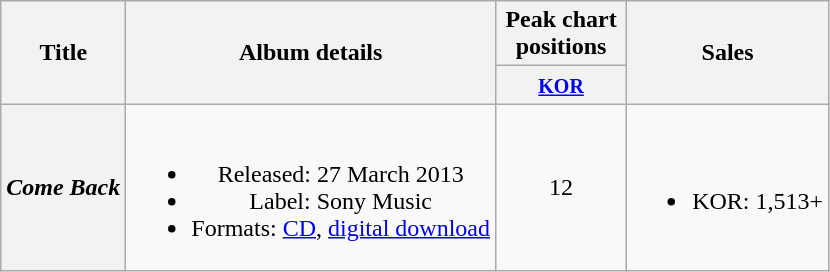<table class="wikitable plainrowheaders" style="text-align:center;">
<tr>
<th scope="col" rowspan="2">Title</th>
<th scope="col" rowspan="2">Album details</th>
<th scope="col" colspan="1" style="width:5em;">Peak chart positions</th>
<th scope="col" rowspan="2">Sales</th>
</tr>
<tr>
<th><small><a href='#'>KOR</a></small><br></th>
</tr>
<tr>
<th scope="row"><em>Come Back</em></th>
<td><br><ul><li>Released: 27 March 2013</li><li>Label: Sony Music</li><li>Formats: <a href='#'>CD</a>, <a href='#'>digital download</a></li></ul></td>
<td>12</td>
<td><br><ul><li>KOR: 1,513+</li></ul></td>
</tr>
</table>
